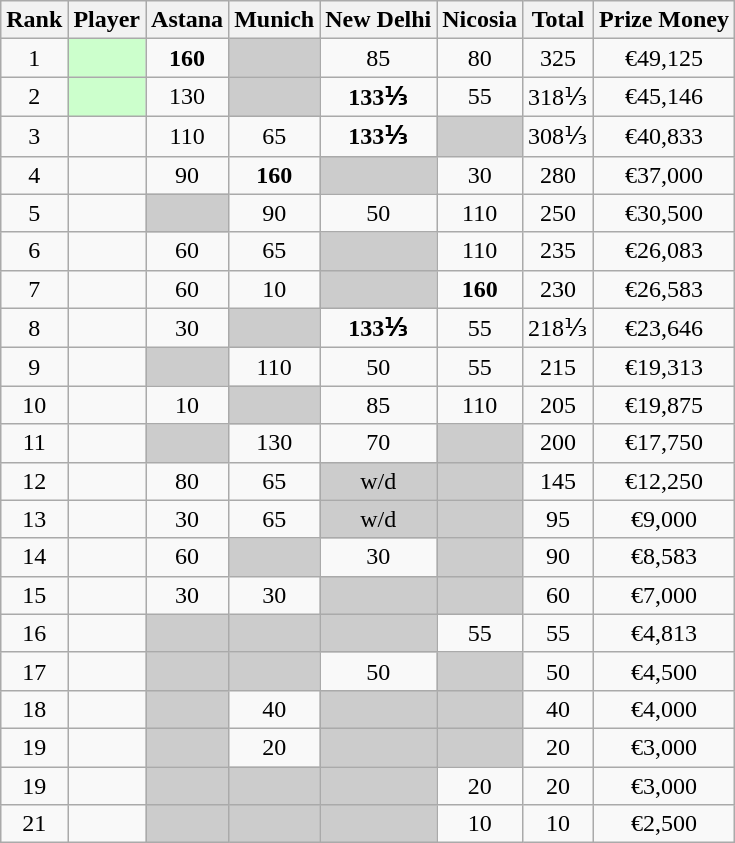<table class="wikitable sortable" style="text-align: center;">
<tr>
<th>Rank</th>
<th>Player</th>
<th>Astana</th>
<th>Munich</th>
<th>New Delhi</th>
<th>Nicosia</th>
<th data-sort-type="number">Total</th>
<th>Prize Money</th>
</tr>
<tr>
<td>1</td>
<td style="text-align:left;background:#ccffcc;"></td>
<td><strong>160</strong></td>
<td style="background:#ccc;"></td>
<td>85</td>
<td>80</td>
<td>325</td>
<td>€49,125</td>
</tr>
<tr>
<td>2</td>
<td style="text-align:left;background:#ccffcc;"></td>
<td>130</td>
<td style="background:#ccc;"></td>
<td><strong>133⅓</strong></td>
<td>55</td>
<td>318⅓</td>
<td>€45,146</td>
</tr>
<tr>
<td>3</td>
<td style="text-align:left;"></td>
<td>110</td>
<td>65</td>
<td><strong>133⅓</strong></td>
<td style="background:#ccc;"></td>
<td>308⅓</td>
<td>€40,833</td>
</tr>
<tr>
<td>4</td>
<td style="text-align:left;"></td>
<td>90</td>
<td><strong>160</strong></td>
<td style="background:#ccc;"></td>
<td>30</td>
<td>280</td>
<td>€37,000</td>
</tr>
<tr>
<td>5</td>
<td style="text-align:left;"></td>
<td style="background:#ccc;"></td>
<td>90</td>
<td>50</td>
<td>110</td>
<td>250</td>
<td>€30,500</td>
</tr>
<tr>
<td>6</td>
<td style="text-align:left;"></td>
<td>60</td>
<td>65</td>
<td style="background:#ccc;"></td>
<td>110</td>
<td>235</td>
<td>€26,083</td>
</tr>
<tr>
<td>7</td>
<td style="text-align:left;"></td>
<td>60</td>
<td>10</td>
<td style="background:#ccc;"></td>
<td><strong>160</strong></td>
<td>230</td>
<td>€26,583</td>
</tr>
<tr>
<td>8</td>
<td style="text-align:left;"></td>
<td>30</td>
<td style="background:#ccc;"></td>
<td><strong>133⅓</strong></td>
<td>55</td>
<td>218⅓</td>
<td>€23,646</td>
</tr>
<tr>
<td>9</td>
<td style="text-align:left;"></td>
<td style="background:#ccc;"></td>
<td>110</td>
<td>50</td>
<td>55</td>
<td>215</td>
<td>€19,313</td>
</tr>
<tr>
<td>10</td>
<td style="text-align:left;"></td>
<td>10</td>
<td style="background:#ccc;"></td>
<td>85</td>
<td>110</td>
<td>205</td>
<td>€19,875</td>
</tr>
<tr>
<td>11</td>
<td style="text-align:left;"></td>
<td style="background:#ccc;"></td>
<td>130</td>
<td>70</td>
<td style="background:#ccc;"></td>
<td>200</td>
<td>€17,750</td>
</tr>
<tr>
<td>12</td>
<td style="text-align:left;"></td>
<td>80</td>
<td>65</td>
<td style="background:#ccc;">w/d</td>
<td style="background:#ccc;"></td>
<td>145</td>
<td>€12,250</td>
</tr>
<tr>
<td>13</td>
<td style="text-align:left;"></td>
<td>30</td>
<td>65</td>
<td style="background:#ccc;"> w/d</td>
<td style="background:#ccc;"></td>
<td>95</td>
<td>€9,000</td>
</tr>
<tr>
<td>14</td>
<td style="text-align:left;"><em></em></td>
<td>60</td>
<td style="background:#ccc;"></td>
<td>30</td>
<td style="background:#ccc;"></td>
<td>90</td>
<td>€8,583</td>
</tr>
<tr>
<td>15</td>
<td style="text-align:left;"></td>
<td>30</td>
<td>30</td>
<td style="background:#ccc;"></td>
<td style="background:#ccc;"></td>
<td>60</td>
<td>€7,000</td>
</tr>
<tr>
<td>16</td>
<td style="text-align:left;"><em></em></td>
<td style="background:#ccc;"></td>
<td style="background:#ccc;"></td>
<td style="background:#ccc;"></td>
<td>55</td>
<td>55</td>
<td>€4,813</td>
</tr>
<tr>
<td>17</td>
<td style="text-align:left;"><em></em></td>
<td style="background:#ccc;"></td>
<td style="background:#ccc;"></td>
<td>50</td>
<td style="background:#ccc;"></td>
<td>50</td>
<td>€4,500</td>
</tr>
<tr>
<td>18</td>
<td style="text-align:left;"></td>
<td style="background:#ccc;"></td>
<td>40</td>
<td style="background:#ccc;"></td>
<td style="background:#ccc;"></td>
<td>40</td>
<td>€4,000</td>
</tr>
<tr>
<td>19</td>
<td style="text-align:left;"></td>
<td style="background:#ccc;"></td>
<td>20</td>
<td style="background:#ccc;"></td>
<td style="background:#ccc;"></td>
<td>20</td>
<td>€3,000</td>
</tr>
<tr>
<td>19</td>
<td style="text-align:left;"><em></em></td>
<td style="background:#ccc;"></td>
<td style="background:#ccc;"></td>
<td style="background:#ccc;"></td>
<td>20</td>
<td>20</td>
<td>€3,000</td>
</tr>
<tr>
<td>21</td>
<td style="text-align:left;"><em></em></td>
<td style="background:#ccc;"></td>
<td style="background:#ccc;"></td>
<td style="background:#ccc;"></td>
<td>10</td>
<td>10</td>
<td>€2,500</td>
</tr>
</table>
